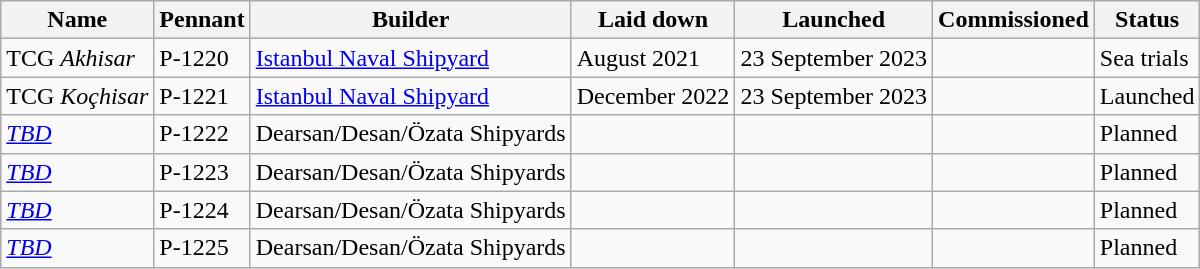<table class="wikitable">
<tr>
<th>Name</th>
<th>Pennant</th>
<th>Builder</th>
<th>Laid down</th>
<th>Launched</th>
<th>Commissioned</th>
<th>Status</th>
</tr>
<tr>
<td>TCG <em>Akhisar</em></td>
<td>P-1220</td>
<td><a href='#'>Istanbul Naval Shipyard</a></td>
<td>August 2021</td>
<td>23 September 2023</td>
<td></td>
<td>Sea trials</td>
</tr>
<tr>
<td>TCG <em>Koçhisar</em></td>
<td>P-1221</td>
<td><a href='#'>Istanbul Naval Shipyard</a></td>
<td>December 2022</td>
<td>23 September 2023</td>
<td></td>
<td>Launched</td>
</tr>
<tr>
<td><em><a href='#'>TBD</a></em></td>
<td>P-1222</td>
<td>Dearsan/Desan/Özata Shipyards</td>
<td></td>
<td></td>
<td></td>
<td>Planned</td>
</tr>
<tr>
<td><em><a href='#'>TBD</a></em></td>
<td>P-1223</td>
<td>Dearsan/Desan/Özata Shipyards</td>
<td></td>
<td></td>
<td></td>
<td>Planned</td>
</tr>
<tr>
<td><em><a href='#'>TBD</a></em></td>
<td>P-1224</td>
<td>Dearsan/Desan/Özata Shipyards</td>
<td></td>
<td></td>
<td></td>
<td>Planned</td>
</tr>
<tr>
<td><em><a href='#'>TBD</a></em></td>
<td>P-1225</td>
<td>Dearsan/Desan/Özata Shipyards</td>
<td></td>
<td></td>
<td></td>
<td>Planned</td>
</tr>
</table>
